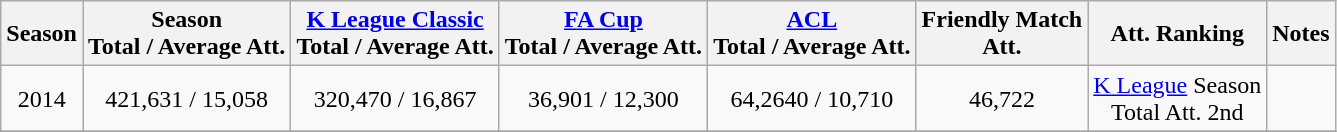<table class="wikitable" style="text-align:center">
<tr>
<th>Season</th>
<th>Season<br>Total / Average Att.</th>
<th><a href='#'>K League Classic</a><br>Total / Average Att.</th>
<th><a href='#'>FA Cup</a><br>Total / Average Att.</th>
<th><a href='#'>ACL</a><br>Total / Average Att.</th>
<th>Friendly Match<br> Att.</th>
<th>Att. Ranking</th>
<th>Notes</th>
</tr>
<tr>
<td>2014</td>
<td>421,631 / 15,058</td>
<td>320,470 / 16,867</td>
<td>36,901 / 12,300</td>
<td>64,2640 / 10,710</td>
<td>46,722</td>
<td><a href='#'>K League</a> Season<br>Total Att. 2nd</td>
<td></td>
</tr>
<tr>
</tr>
</table>
